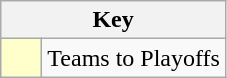<table class="wikitable" style="text-align: center;">
<tr>
<th colspan=2>Key</th>
</tr>
<tr>
<td style="background:#ffffcc; width:20px;"></td>
<td align=left>Teams to Playoffs</td>
</tr>
</table>
